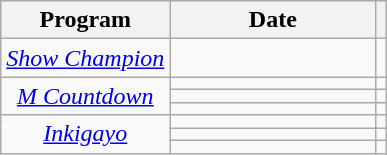<table class="sortable wikitable" style="text-align:center;">
<tr>
<th>Program</th>
<th width="130">Date</th>
<th class="unsortable"></th>
</tr>
<tr>
<td><em><a href='#'>Show Champion</a></em></td>
<td></td>
<td></td>
</tr>
<tr>
<td rowspan="3"><em><a href='#'>M Countdown</a></em></td>
<td></td>
<td></td>
</tr>
<tr>
<td></td>
<td></td>
</tr>
<tr>
<td></td>
<td></td>
</tr>
<tr>
<td rowspan="3"><em><a href='#'>Inkigayo</a></em></td>
<td></td>
<td></td>
</tr>
<tr>
<td></td>
<td></td>
</tr>
<tr>
<td></td>
<td></td>
</tr>
</table>
